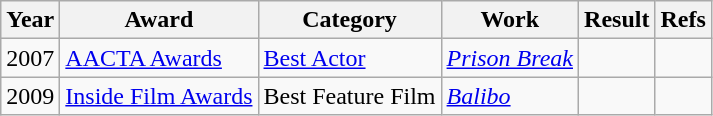<table class="wikitable plainrowheaders sortable">
<tr>
<th scope="col">Year</th>
<th scope="col">Award</th>
<th scope="col">Category</th>
<th scope="col">Work</th>
<th scope="col">Result</th>
<th scope="col" class="unsortable">Refs</th>
</tr>
<tr>
<td>2007</td>
<td><a href='#'>AACTA Awards</a></td>
<td><a href='#'>Best Actor</a></td>
<td><em><a href='#'>Prison Break</a></em></td>
<td></td>
<td style="text-align:center;"></td>
</tr>
<tr>
<td>2009</td>
<td><a href='#'>Inside Film Awards</a></td>
<td>Best Feature Film</td>
<td><em><a href='#'>Balibo</a></em></td>
<td></td>
<td></td>
</tr>
</table>
